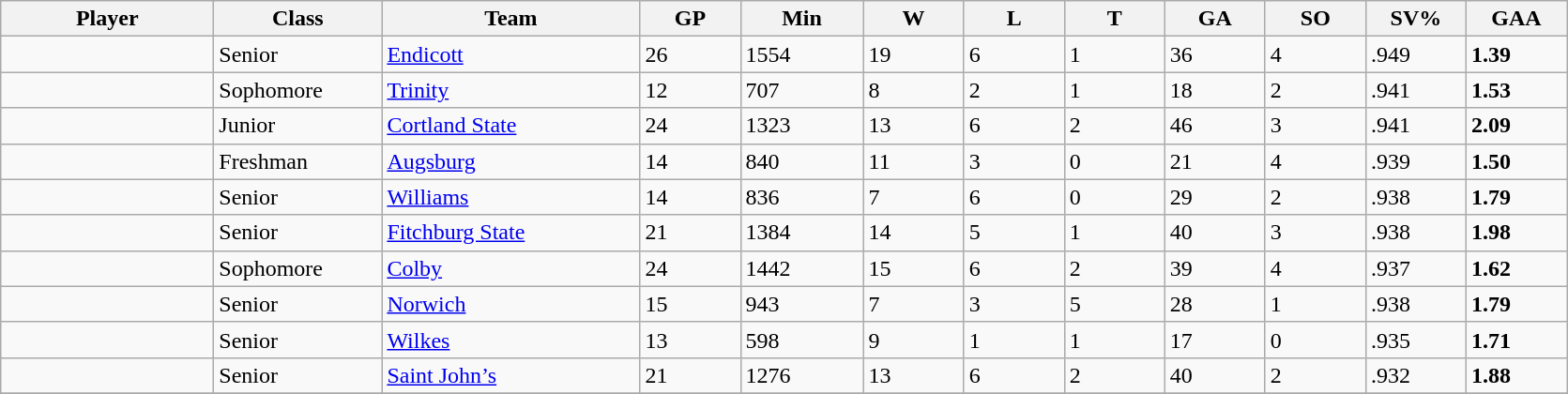<table class="wikitable sortable">
<tr>
<th style="width: 9em;">Player</th>
<th style="width: 7em;">Class</th>
<th style="width: 11em;">Team</th>
<th style="width: 4em;">GP</th>
<th style="width: 5em;">Min</th>
<th style="width: 4em;">W</th>
<th style="width: 4em;">L</th>
<th style="width: 4em;">T</th>
<th style="width: 4em;">GA</th>
<th style="width: 4em;">SO</th>
<th style="width: 4em;">SV%</th>
<th style="width: 4em;">GAA</th>
</tr>
<tr>
<td></td>
<td>Senior</td>
<td><a href='#'>Endicott</a></td>
<td>26</td>
<td>1554</td>
<td>19</td>
<td>6</td>
<td>1</td>
<td>36</td>
<td>4</td>
<td>.949</td>
<td><strong>1.39</strong></td>
</tr>
<tr>
<td></td>
<td>Sophomore</td>
<td><a href='#'>Trinity</a></td>
<td>12</td>
<td>707</td>
<td>8</td>
<td>2</td>
<td>1</td>
<td>18</td>
<td>2</td>
<td>.941</td>
<td><strong>1.53</strong></td>
</tr>
<tr>
<td></td>
<td>Junior</td>
<td><a href='#'>Cortland State</a></td>
<td>24</td>
<td>1323</td>
<td>13</td>
<td>6</td>
<td>2</td>
<td>46</td>
<td>3</td>
<td>.941</td>
<td><strong>2.09</strong></td>
</tr>
<tr>
<td></td>
<td>Freshman</td>
<td><a href='#'>Augsburg</a></td>
<td>14</td>
<td>840</td>
<td>11</td>
<td>3</td>
<td>0</td>
<td>21</td>
<td>4</td>
<td>.939</td>
<td><strong>1.50</strong></td>
</tr>
<tr>
<td></td>
<td>Senior</td>
<td><a href='#'>Williams</a></td>
<td>14</td>
<td>836</td>
<td>7</td>
<td>6</td>
<td>0</td>
<td>29</td>
<td>2</td>
<td>.938</td>
<td><strong>1.79</strong></td>
</tr>
<tr>
<td></td>
<td>Senior</td>
<td><a href='#'>Fitchburg State</a></td>
<td>21</td>
<td>1384</td>
<td>14</td>
<td>5</td>
<td>1</td>
<td>40</td>
<td>3</td>
<td>.938</td>
<td><strong>1.98</strong></td>
</tr>
<tr>
<td></td>
<td>Sophomore</td>
<td><a href='#'>Colby</a></td>
<td>24</td>
<td>1442</td>
<td>15</td>
<td>6</td>
<td>2</td>
<td>39</td>
<td>4</td>
<td>.937</td>
<td><strong>1.62</strong></td>
</tr>
<tr>
<td></td>
<td>Senior</td>
<td><a href='#'>Norwich</a></td>
<td>15</td>
<td>943</td>
<td>7</td>
<td>3</td>
<td>5</td>
<td>28</td>
<td>1</td>
<td>.938</td>
<td><strong>1.79</strong></td>
</tr>
<tr>
<td></td>
<td>Senior</td>
<td><a href='#'>Wilkes</a></td>
<td>13</td>
<td>598</td>
<td>9</td>
<td>1</td>
<td>1</td>
<td>17</td>
<td>0</td>
<td>.935</td>
<td><strong>1.71</strong></td>
</tr>
<tr>
<td></td>
<td>Senior</td>
<td><a href='#'>Saint John’s</a></td>
<td>21</td>
<td>1276</td>
<td>13</td>
<td>6</td>
<td>2</td>
<td>40</td>
<td>2</td>
<td>.932</td>
<td><strong>1.88</strong></td>
</tr>
<tr>
</tr>
</table>
